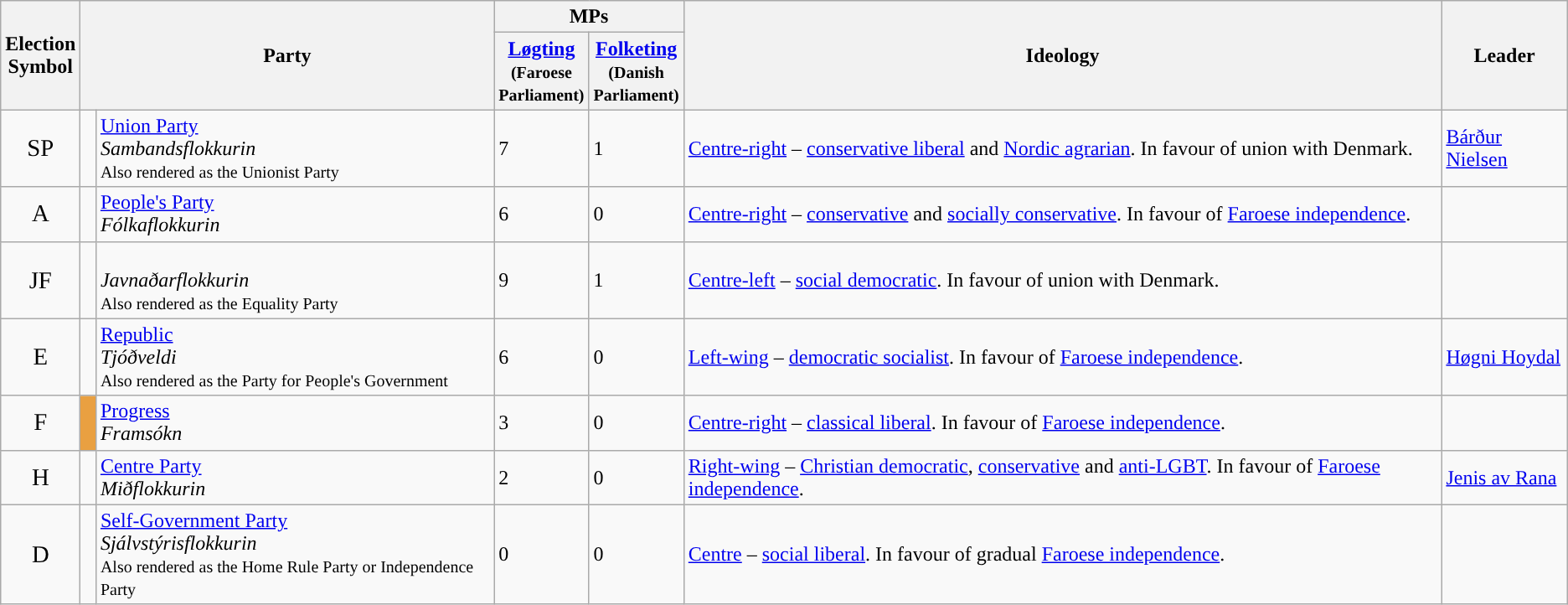<table class ="wikitable">
<tr>
<th rowspan=2 class=unsortable>Election<br>Symbol</th>
<th rowspan=2 colspan=2>Party</th>
<th colspan=2>MPs</th>
<th rowspan=2>Ideology</th>
<th rowspan=2>Leader</th>
</tr>
<tr>
<th><a href='#'>Løgting</a> <br> <small>(Faroese <br> Parliament)</small></th>
<th><a href='#'>Folketing</a> <br> <small>(Danish <br> Parliament)</small></th>
</tr>
<tr>
<td style="text-align:center;"><big>SP</big></td>
<td width=5px style="background-color: "></td>
<td><a href='#'>Union Party</a> <br> <em>Sambandsflokkurin</em> <br> <small> Also rendered as the Unionist Party</small></td>
<td>7</td>
<td>1</td>
<td><a href='#'>Centre-right</a> – <a href='#'>conservative liberal</a> and <a href='#'>Nordic agrarian</a>. In favour of union with Denmark.</td>
<td><a href='#'>Bárður Nielsen</a></td>
</tr>
<tr>
<td style="text-align:center;"><big>A</big></td>
<td style="background-color: "></td>
<td><a href='#'>People's Party</a> <br> <em>Fólkaflokkurin</em></td>
<td>6</td>
<td>0</td>
<td><a href='#'>Centre-right</a> – <a href='#'>conservative</a> and <a href='#'>socially conservative</a>. In favour of <a href='#'>Faroese independence</a>.</td>
<td></td>
</tr>
<tr>
<td style="text-align:center;"><big>JF</big></td>
<td style="background-color: "></td>
<td> <br> <em>Javnaðarflokkurin</em> <br> <small> Also rendered as the Equality Party</small></td>
<td>9</td>
<td>1</td>
<td><a href='#'>Centre-left</a> – <a href='#'>social democratic</a>.  In favour of union with Denmark.</td>
<td></td>
</tr>
<tr>
<td style="text-align:center;"><big>E</big></td>
<td width=5px style="background-color: "></td>
<td><a href='#'>Republic</a> <br> <em>Tjóðveldi</em> <br> <small> Also rendered as the Party for People's Government</small></td>
<td>6</td>
<td>0</td>
<td><a href='#'>Left-wing</a> – <a href='#'>democratic socialist</a>.  In favour of <a href='#'>Faroese independence</a>.</td>
<td><a href='#'>Høgni Hoydal</a></td>
</tr>
<tr>
<td style="text-align:center;"><big>F</big></td>
<td style="background:#E9A041;"></td>
<td><a href='#'>Progress</a> <br> <em>Framsókn</em></td>
<td>3</td>
<td>0</td>
<td><a href='#'>Centre-right</a> – <a href='#'>classical liberal</a>.  In favour of <a href='#'>Faroese independence</a>.</td>
<td></td>
</tr>
<tr>
<td style="text-align:center;"><big>H</big></td>
<td style="background-color: "></td>
<td><a href='#'>Centre Party</a> <br> <em>Miðflokkurin</em></td>
<td>2</td>
<td>0</td>
<td><a href='#'>Right-wing</a> – <a href='#'>Christian democratic</a>, <a href='#'>conservative</a> and <a href='#'>anti-LGBT</a>. In favour of <a href='#'>Faroese independence</a>.</td>
<td><a href='#'>Jenis av Rana</a></td>
</tr>
<tr>
<td style="text-align:center;"><big>D</big></td>
<td style="background-color: "></td>
<td><a href='#'>Self-Government Party</a> <br> <em>Sjálvstýrisflokkurin</em> <br> <small> Also rendered as the Home Rule Party or Independence Party</small></td>
<td>0</td>
<td>0</td>
<td><a href='#'>Centre</a> – <a href='#'>social liberal</a>. In favour of gradual <a href='#'>Faroese independence</a>.</td>
<td></td>
</tr>
</table>
